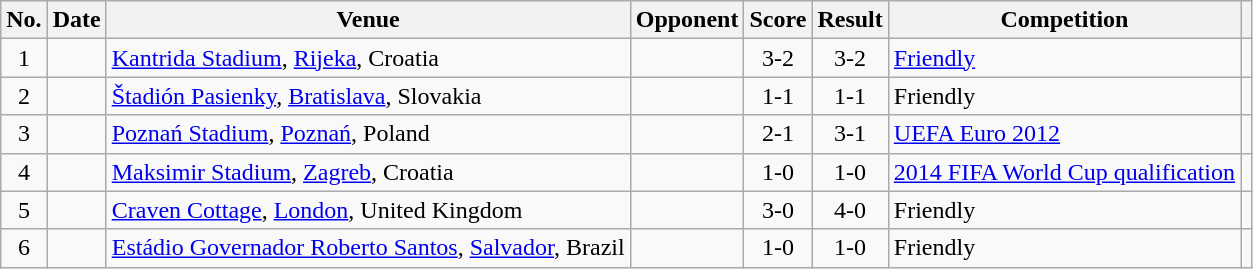<table class="wikitable sortable">
<tr>
<th scope="col">No.</th>
<th scope="col">Date</th>
<th scope="col">Venue</th>
<th scope="col">Opponent</th>
<th scope="col">Score</th>
<th scope="col">Result</th>
<th scope="col">Competition</th>
<th scope="col" class="unsortable"></th>
</tr>
<tr>
<td style="text-align:center">1</td>
<td></td>
<td><a href='#'>Kantrida Stadium</a>, <a href='#'>Rijeka</a>, Croatia</td>
<td></td>
<td style="text-align:center">3-2</td>
<td style="text-align:center">3-2</td>
<td><a href='#'>Friendly</a></td>
<td></td>
</tr>
<tr>
<td style="text-align:center">2</td>
<td></td>
<td><a href='#'>Štadión Pasienky</a>, <a href='#'>Bratislava</a>, Slovakia</td>
<td></td>
<td style="text-align:center">1-1</td>
<td style="text-align:center">1-1</td>
<td>Friendly</td>
<td></td>
</tr>
<tr>
<td style="text-align:center">3</td>
<td></td>
<td><a href='#'>Poznań Stadium</a>, <a href='#'>Poznań</a>, Poland</td>
<td></td>
<td style="text-align:center">2-1</td>
<td style="text-align:center">3-1</td>
<td><a href='#'>UEFA Euro 2012</a></td>
<td></td>
</tr>
<tr>
<td style="text-align:center">4</td>
<td></td>
<td><a href='#'>Maksimir Stadium</a>, <a href='#'>Zagreb</a>, Croatia</td>
<td></td>
<td style="text-align:center">1-0</td>
<td style="text-align:center">1-0</td>
<td><a href='#'>2014 FIFA World Cup qualification</a></td>
<td></td>
</tr>
<tr>
<td style="text-align:center">5</td>
<td></td>
<td><a href='#'>Craven Cottage</a>, <a href='#'>London</a>, United Kingdom</td>
<td></td>
<td style="text-align:center">3-0</td>
<td style="text-align:center">4-0</td>
<td>Friendly</td>
<td></td>
</tr>
<tr>
<td style="text-align:center">6</td>
<td></td>
<td><a href='#'>Estádio Governador Roberto Santos</a>, <a href='#'>Salvador</a>, Brazil</td>
<td></td>
<td style="text-align:center">1-0</td>
<td style="text-align:center">1-0</td>
<td>Friendly</td>
<td></td>
</tr>
</table>
